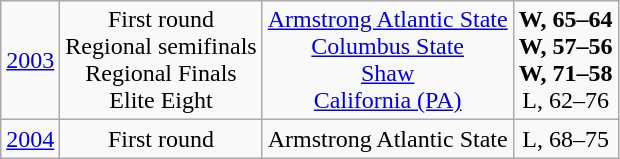<table class="wikitable">
<tr align="center">
<td><a href='#'>2003</a></td>
<td>First round<br>Regional semifinals<br>Regional Finals<br>Elite Eight</td>
<td><a href='#'>Armstrong Atlantic State</a><br><a href='#'>Columbus State</a><br><a href='#'>Shaw</a><br><a href='#'>California (PA)</a></td>
<td><strong>W, 65–64</strong><br><strong>W, 57–56</strong><br><strong>W, 71–58</strong><br>L, 62–76</td>
</tr>
<tr align="center">
<td><a href='#'>2004</a></td>
<td>First round</td>
<td>Armstrong Atlantic State</td>
<td>L, 68–75</td>
</tr>
</table>
